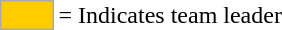<table>
<tr>
<td style="background-color:#FFCC00; border:1px solid #aaaaaa; width:2em;"></td>
<td>= Indicates team leader</td>
</tr>
</table>
